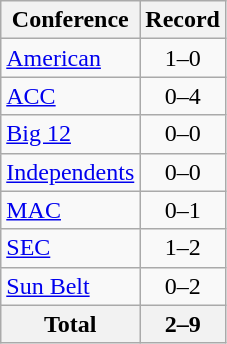<table class="wikitable">
<tr>
<th>Conference</th>
<th>Record</th>
</tr>
<tr>
<td><a href='#'>American</a></td>
<td align=center>1–0</td>
</tr>
<tr>
<td><a href='#'>ACC</a></td>
<td align=center>0–4</td>
</tr>
<tr>
<td><a href='#'>Big 12</a></td>
<td align=center>0–0</td>
</tr>
<tr>
<td><a href='#'>Independents</a></td>
<td align=center>0–0</td>
</tr>
<tr>
<td><a href='#'>MAC</a></td>
<td align=center>0–1</td>
</tr>
<tr>
<td><a href='#'>SEC</a></td>
<td align=center>1–2</td>
</tr>
<tr>
<td><a href='#'>Sun Belt</a></td>
<td align=center>0–2</td>
</tr>
<tr>
<th>Total</th>
<th>2–9</th>
</tr>
</table>
